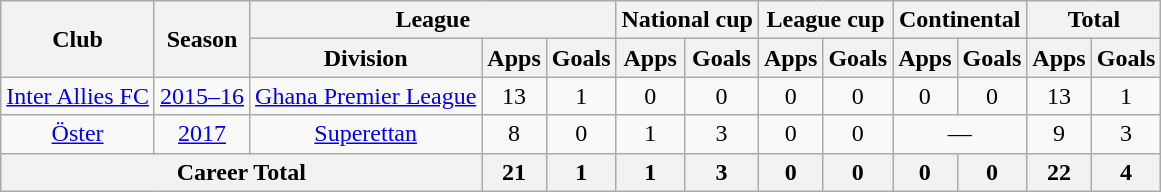<table class="wikitable" style="text-align:center">
<tr>
<th rowspan="2">Club</th>
<th rowspan="2">Season</th>
<th colspan="3">League</th>
<th colspan="2">National cup</th>
<th colspan="2">League cup</th>
<th colspan="2">Continental</th>
<th colspan="2">Total</th>
</tr>
<tr>
<th>Division</th>
<th>Apps</th>
<th>Goals</th>
<th>Apps</th>
<th>Goals</th>
<th>Apps</th>
<th>Goals</th>
<th>Apps</th>
<th>Goals</th>
<th>Apps</th>
<th>Goals</th>
</tr>
<tr>
<td><a href='#'>Inter Allies FC</a></td>
<td><a href='#'>2015–16</a></td>
<td><a href='#'>Ghana Premier League</a></td>
<td>13</td>
<td>1</td>
<td>0</td>
<td>0</td>
<td>0</td>
<td>0</td>
<td>0</td>
<td>0</td>
<td>13</td>
<td>1</td>
</tr>
<tr>
<td><a href='#'>Öster</a></td>
<td><a href='#'>2017</a></td>
<td><a href='#'>Superettan</a></td>
<td>8</td>
<td>0</td>
<td>1</td>
<td>3</td>
<td>0</td>
<td>0</td>
<td colspan="2">—</td>
<td>9</td>
<td>3</td>
</tr>
<tr>
<th colspan="3">Career Total</th>
<th>21</th>
<th>1</th>
<th>1</th>
<th>3</th>
<th>0</th>
<th>0</th>
<th>0</th>
<th>0</th>
<th>22</th>
<th>4</th>
</tr>
</table>
